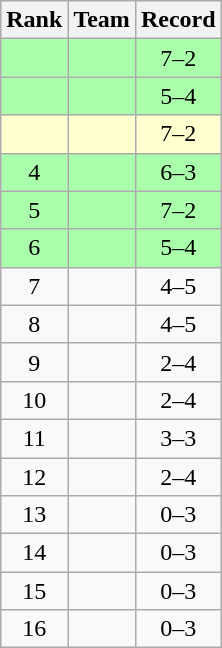<table class="wikitable">
<tr>
<th>Rank</th>
<th>Team</th>
<th>Record</th>
</tr>
<tr bgcolor="#aaffaa">
<td align=center></td>
<td></td>
<td align=center>7–2</td>
</tr>
<tr bgcolor="#aaffaa">
<td align=center></td>
<td></td>
<td align=center>5–4</td>
</tr>
<tr bgcolor="#ffffd0">
<td align=center></td>
<td></td>
<td align=center>7–2</td>
</tr>
<tr bgcolor="#aaffaa">
<td align=center>4</td>
<td></td>
<td align=center>6–3</td>
</tr>
<tr bgcolor="#aaffaa">
<td align=center>5</td>
<td></td>
<td align=center>7–2</td>
</tr>
<tr bgcolor="#aaffaa">
<td align=center>6</td>
<td></td>
<td align=center>5–4</td>
</tr>
<tr>
<td align=center>7</td>
<td></td>
<td align=center>4–5</td>
</tr>
<tr>
<td align=center>8</td>
<td></td>
<td align=center>4–5</td>
</tr>
<tr>
<td align=center>9</td>
<td></td>
<td align=center>2–4</td>
</tr>
<tr>
<td align=center>10</td>
<td></td>
<td align=center>2–4</td>
</tr>
<tr>
<td align=center>11</td>
<td></td>
<td align=center>3–3</td>
</tr>
<tr>
<td align=center>12</td>
<td></td>
<td align=center>2–4</td>
</tr>
<tr>
<td align=center>13</td>
<td></td>
<td align=center>0–3</td>
</tr>
<tr>
<td align=center>14</td>
<td></td>
<td align=center>0–3</td>
</tr>
<tr>
<td align=center>15</td>
<td></td>
<td align=center>0–3</td>
</tr>
<tr>
<td align=center>16</td>
<td></td>
<td align=center>0–3</td>
</tr>
</table>
